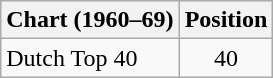<table class="wikitable sortable">
<tr>
<th>Chart (1960–69)</th>
<th>Position</th>
</tr>
<tr>
<td align="left">Dutch Top 40</td>
<td style="text-align:center;">40</td>
</tr>
</table>
